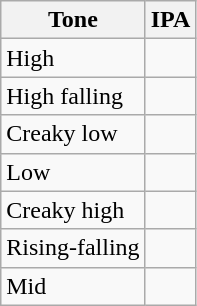<table class="wikitable">
<tr>
<th>Tone</th>
<th>IPA</th>
</tr>
<tr>
<td>High</td>
<td></td>
</tr>
<tr>
<td>High falling</td>
<td></td>
</tr>
<tr>
<td>Creaky low</td>
<td></td>
</tr>
<tr>
<td>Low</td>
<td></td>
</tr>
<tr>
<td>Creaky high</td>
<td></td>
</tr>
<tr>
<td>Rising-falling</td>
<td></td>
</tr>
<tr>
<td>Mid</td>
<td></td>
</tr>
</table>
